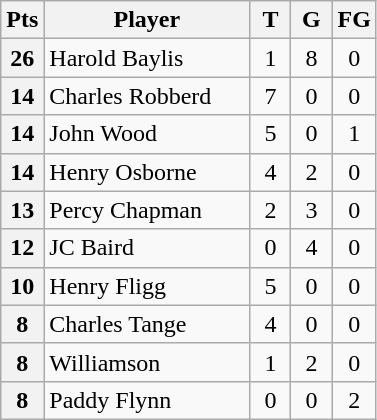<table class="wikitable" style="text-align:center;">
<tr>
<th width="20">Pts</th>
<th width="130">Player</th>
<th width="20">T</th>
<th width="20">G</th>
<th width="20">FG</th>
</tr>
<tr>
<th>26</th>
<td style="text-align:left;"> Harold Baylis</td>
<td>1</td>
<td>8</td>
<td>0</td>
</tr>
<tr>
<th>14</th>
<td style="text-align:left;"> Charles Robberd</td>
<td>7</td>
<td>0</td>
<td>0</td>
</tr>
<tr>
<th>14</th>
<td style="text-align:left;"> John Wood</td>
<td>5</td>
<td>0</td>
<td>1</td>
</tr>
<tr>
<th>14</th>
<td style="text-align:left;"> Henry Osborne</td>
<td>4</td>
<td>2</td>
<td>0</td>
</tr>
<tr>
<th>13</th>
<td style="text-align:left;"> Percy Chapman</td>
<td>2</td>
<td>3</td>
<td>0</td>
</tr>
<tr>
<th>12</th>
<td style="text-align:left;"> JC Baird</td>
<td>0</td>
<td>4</td>
<td>0</td>
</tr>
<tr>
<th>10</th>
<td style="text-align:left;"> Henry Fligg</td>
<td>5</td>
<td>0</td>
<td>0</td>
</tr>
<tr>
<th>8</th>
<td style="text-align:left;"> Charles Tange</td>
<td>4</td>
<td>0</td>
<td>0</td>
</tr>
<tr>
<th>8</th>
<td style="text-align:left;"> Williamson</td>
<td>1</td>
<td>2</td>
<td>0</td>
</tr>
<tr>
<th>8</th>
<td style="text-align:left;"> Paddy Flynn</td>
<td>0</td>
<td>0</td>
<td>2</td>
</tr>
</table>
